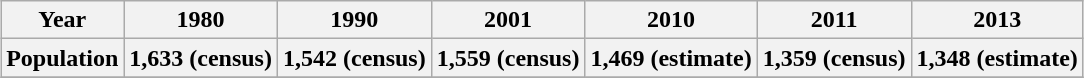<table class="wikitable" style="margin:1em auto;">
<tr>
<th>Year</th>
<th>1980</th>
<th>1990</th>
<th>2001</th>
<th>2010</th>
<th>2011</th>
<th>2013</th>
</tr>
<tr>
<th>Population</th>
<th>1,633 (census)</th>
<th>1,542 (census)</th>
<th>1,559 (census)</th>
<th>1,469 (estimate)</th>
<th>1,359 (census)</th>
<th>1,348 (estimate)</th>
</tr>
<tr>
</tr>
</table>
